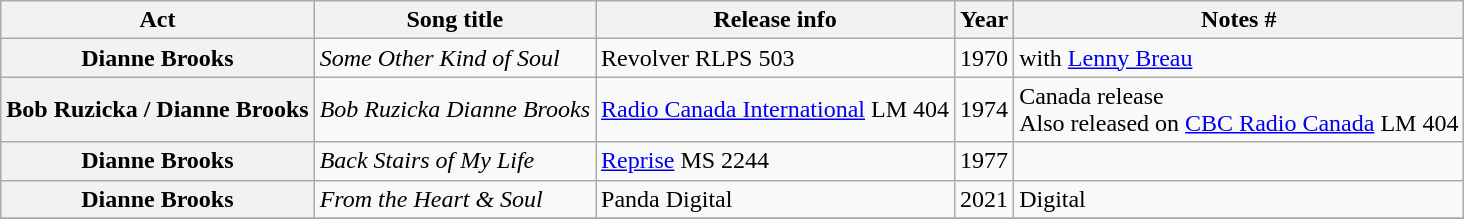<table class="wikitable plainrowheaders sortable">
<tr>
<th scope="col">Act</th>
<th scope="col">Song title</th>
<th scope="col">Release info</th>
<th scope="col">Year</th>
<th scope="col" class="unsortable">Notes #</th>
</tr>
<tr>
<th scope="row">Dianne Brooks</th>
<td><em>Some Other Kind of Soul</em></td>
<td>Revolver RLPS 503</td>
<td>1970</td>
<td>with <a href='#'>Lenny Breau</a></td>
</tr>
<tr>
<th scope="row">Bob Ruzicka / Dianne Brooks</th>
<td><em>Bob Ruzicka Dianne Brooks</em></td>
<td><a href='#'>Radio Canada International</a> LM 404</td>
<td>1974</td>
<td>Canada release<br>Also released on <a href='#'>CBC Radio Canada</a> LM 404</td>
</tr>
<tr>
<th scope="row">Dianne Brooks</th>
<td><em>Back Stairs of My Life</em></td>
<td><a href='#'>Reprise</a> MS 2244</td>
<td>1977</td>
<td></td>
</tr>
<tr>
<th scope="row">Dianne Brooks</th>
<td><em>From the Heart & Soul</em></td>
<td>Panda Digital</td>
<td>2021</td>
<td>Digital</td>
</tr>
<tr>
</tr>
</table>
